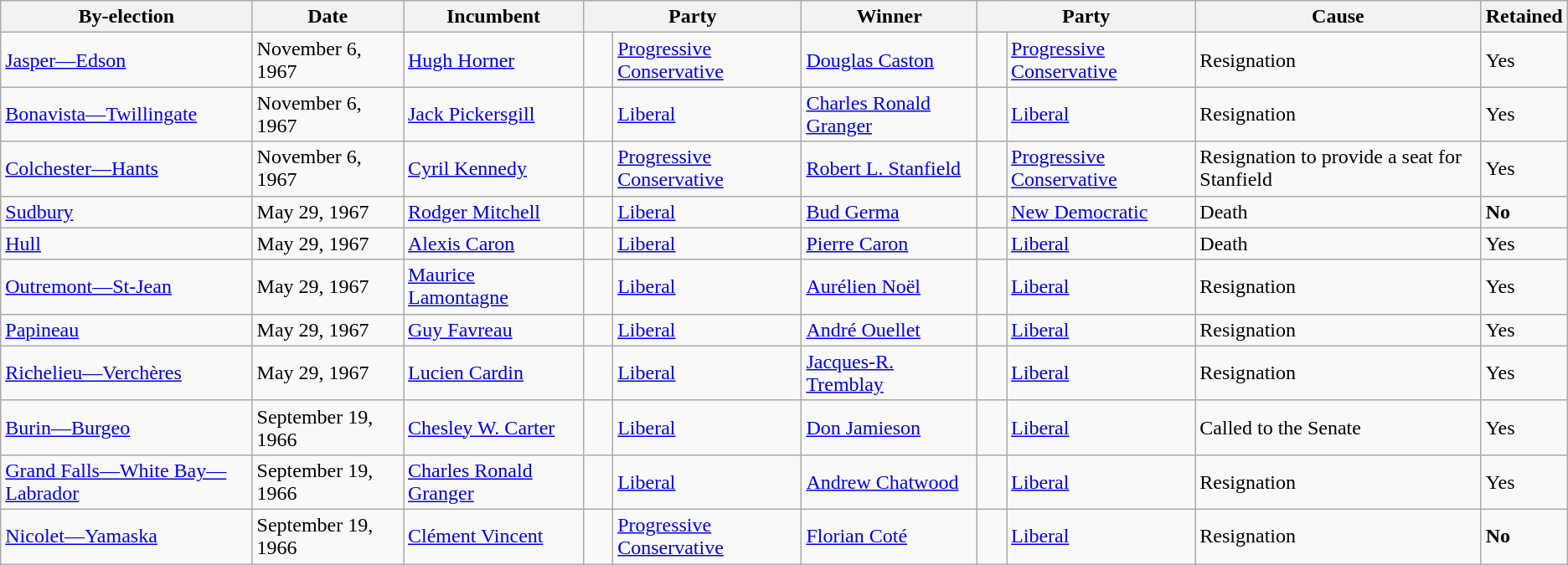<table class="wikitable">
<tr>
<th>By-election</th>
<th>Date</th>
<th>Incumbent</th>
<th colspan=2>Party</th>
<th>Winner</th>
<th colspan=2>Party</th>
<th>Cause</th>
<th>Retained</th>
</tr>
<tr>
<td><a href='#'>Jasper—Edson</a></td>
<td>November 6, 1967</td>
<td><a href='#'>Hugh Horner</a></td>
<td>    </td>
<td><a href='#'>Progressive Conservative</a></td>
<td><a href='#'>Douglas Caston</a></td>
<td>    </td>
<td><a href='#'>Progressive Conservative</a></td>
<td>Resignation</td>
<td>Yes</td>
</tr>
<tr>
<td><a href='#'>Bonavista—Twillingate</a></td>
<td>November 6, 1967</td>
<td><a href='#'>Jack Pickersgill</a></td>
<td>    </td>
<td><a href='#'>Liberal</a></td>
<td><a href='#'>Charles Ronald Granger</a></td>
<td>    </td>
<td><a href='#'>Liberal</a></td>
<td>Resignation</td>
<td>Yes</td>
</tr>
<tr>
<td><a href='#'>Colchester—Hants</a></td>
<td>November 6, 1967</td>
<td><a href='#'>Cyril Kennedy</a></td>
<td>    </td>
<td><a href='#'>Progressive Conservative</a></td>
<td><a href='#'>Robert L. Stanfield</a></td>
<td>    </td>
<td><a href='#'>Progressive Conservative</a></td>
<td>Resignation to provide a seat for Stanfield</td>
<td>Yes</td>
</tr>
<tr>
<td><a href='#'>Sudbury</a></td>
<td>May 29, 1967</td>
<td><a href='#'>Rodger Mitchell</a></td>
<td>    </td>
<td><a href='#'>Liberal</a></td>
<td><a href='#'>Bud Germa</a></td>
<td>    </td>
<td><a href='#'>New Democratic</a></td>
<td>Death</td>
<td><strong>No</strong></td>
</tr>
<tr>
<td><a href='#'>Hull</a></td>
<td>May 29, 1967</td>
<td><a href='#'>Alexis Caron</a></td>
<td>    </td>
<td><a href='#'>Liberal</a></td>
<td><a href='#'>Pierre Caron</a></td>
<td>    </td>
<td><a href='#'>Liberal</a></td>
<td>Death</td>
<td>Yes</td>
</tr>
<tr>
<td><a href='#'>Outremont—St-Jean</a></td>
<td>May 29, 1967</td>
<td><a href='#'>Maurice Lamontagne</a></td>
<td>    </td>
<td><a href='#'>Liberal</a></td>
<td><a href='#'>Aurélien Noël</a></td>
<td>    </td>
<td><a href='#'>Liberal</a></td>
<td>Resignation</td>
<td>Yes</td>
</tr>
<tr>
<td><a href='#'>Papineau</a></td>
<td>May 29, 1967</td>
<td><a href='#'>Guy Favreau</a></td>
<td>    </td>
<td><a href='#'>Liberal</a></td>
<td><a href='#'>André Ouellet</a></td>
<td>    </td>
<td><a href='#'>Liberal</a></td>
<td>Resignation</td>
<td>Yes</td>
</tr>
<tr>
<td><a href='#'>Richelieu—Verchères</a></td>
<td>May 29, 1967</td>
<td><a href='#'>Lucien Cardin</a></td>
<td>    </td>
<td><a href='#'>Liberal</a></td>
<td><a href='#'>Jacques-R. Tremblay</a></td>
<td>    </td>
<td><a href='#'>Liberal</a></td>
<td>Resignation</td>
<td>Yes</td>
</tr>
<tr>
<td><a href='#'>Burin—Burgeo</a></td>
<td>September 19, 1966</td>
<td><a href='#'>Chesley W. Carter</a></td>
<td>    </td>
<td><a href='#'>Liberal</a></td>
<td><a href='#'>Don Jamieson</a></td>
<td>    </td>
<td><a href='#'>Liberal</a></td>
<td>Called to the Senate</td>
<td>Yes</td>
</tr>
<tr>
<td><a href='#'>Grand Falls—White Bay—Labrador</a></td>
<td>September 19, 1966</td>
<td><a href='#'>Charles Ronald Granger</a></td>
<td>    </td>
<td><a href='#'>Liberal</a></td>
<td><a href='#'>Andrew Chatwood</a></td>
<td>    </td>
<td><a href='#'>Liberal</a></td>
<td>Resignation</td>
<td>Yes</td>
</tr>
<tr>
<td><a href='#'>Nicolet—Yamaska</a></td>
<td>September 19, 1966</td>
<td><a href='#'>Clément Vincent</a></td>
<td>    </td>
<td><a href='#'>Progressive Conservative</a></td>
<td><a href='#'>Florian Coté</a></td>
<td>    </td>
<td><a href='#'>Liberal</a></td>
<td>Resignation</td>
<td><strong>No</strong></td>
</tr>
</table>
